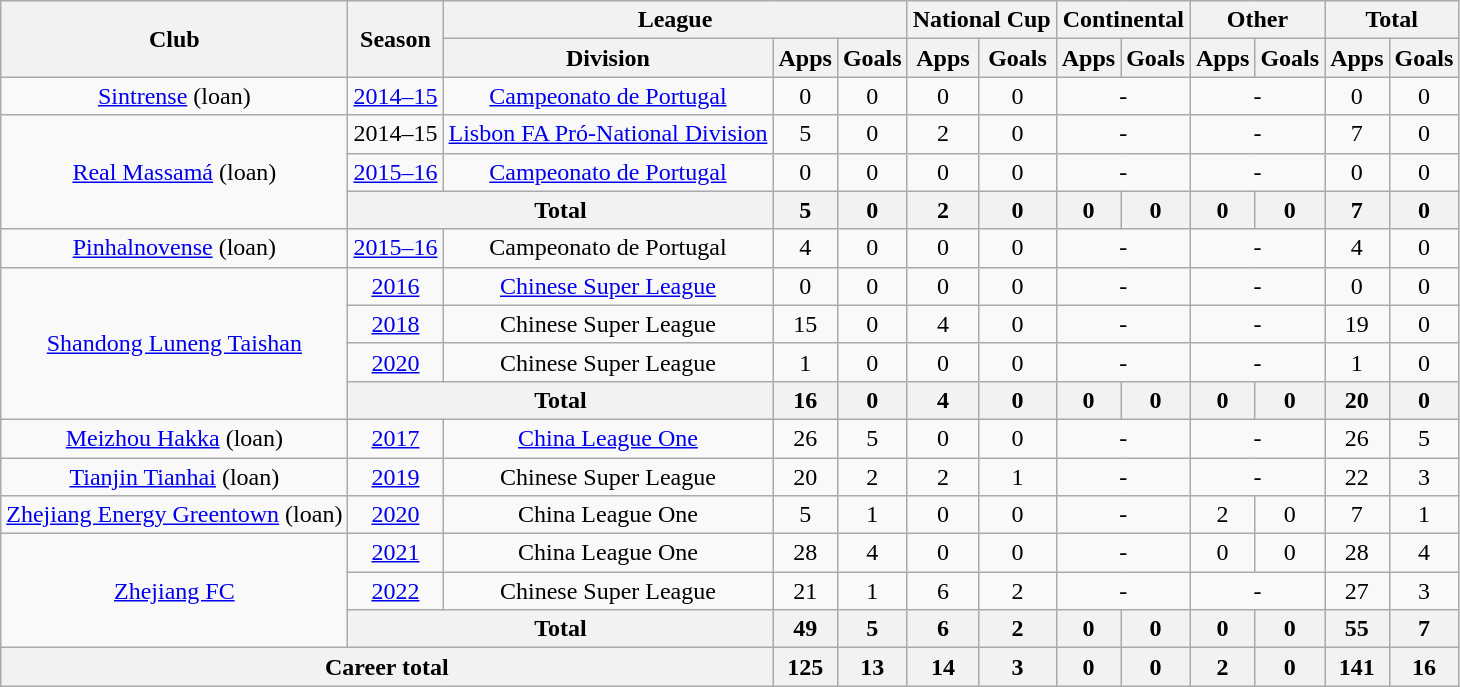<table class="wikitable" style="text-align: center">
<tr>
<th rowspan="2">Club</th>
<th rowspan="2">Season</th>
<th colspan="3">League</th>
<th colspan="2">National Cup</th>
<th colspan="2">Continental</th>
<th colspan="2">Other</th>
<th colspan="2">Total</th>
</tr>
<tr>
<th>Division</th>
<th>Apps</th>
<th>Goals</th>
<th>Apps</th>
<th>Goals</th>
<th>Apps</th>
<th>Goals</th>
<th>Apps</th>
<th>Goals</th>
<th>Apps</th>
<th>Goals</th>
</tr>
<tr>
<td><a href='#'>Sintrense</a> (loan)</td>
<td><a href='#'>2014–15</a></td>
<td><a href='#'>Campeonato de Portugal</a></td>
<td>0</td>
<td>0</td>
<td>0</td>
<td>0</td>
<td colspan="2">-</td>
<td colspan="2">-</td>
<td>0</td>
<td>0</td>
</tr>
<tr>
<td rowspan=3><a href='#'>Real Massamá</a> (loan)</td>
<td>2014–15</td>
<td><a href='#'>Lisbon FA Pró-National Division</a></td>
<td>5</td>
<td>0</td>
<td>2</td>
<td>0</td>
<td colspan="2">-</td>
<td colspan="2">-</td>
<td>7</td>
<td>0</td>
</tr>
<tr>
<td><a href='#'>2015–16</a></td>
<td><a href='#'>Campeonato de Portugal</a></td>
<td>0</td>
<td>0</td>
<td>0</td>
<td>0</td>
<td colspan="2">-</td>
<td colspan="2">-</td>
<td>0</td>
<td>0</td>
</tr>
<tr>
<th colspan=2>Total</th>
<th>5</th>
<th>0</th>
<th>2</th>
<th>0</th>
<th>0</th>
<th>0</th>
<th>0</th>
<th>0</th>
<th>7</th>
<th>0</th>
</tr>
<tr>
<td><a href='#'>Pinhalnovense</a> (loan)</td>
<td><a href='#'>2015–16</a></td>
<td>Campeonato de Portugal</td>
<td>4</td>
<td>0</td>
<td>0</td>
<td>0</td>
<td colspan="2">-</td>
<td colspan="2">-</td>
<td>4</td>
<td>0</td>
</tr>
<tr>
<td rowspan=4><a href='#'>Shandong Luneng Taishan</a></td>
<td><a href='#'>2016</a></td>
<td><a href='#'>Chinese Super League</a></td>
<td>0</td>
<td>0</td>
<td>0</td>
<td>0</td>
<td colspan="2">-</td>
<td colspan="2">-</td>
<td>0</td>
<td>0</td>
</tr>
<tr>
<td><a href='#'>2018</a></td>
<td>Chinese Super League</td>
<td>15</td>
<td>0</td>
<td>4</td>
<td>0</td>
<td colspan="2">-</td>
<td colspan="2">-</td>
<td>19</td>
<td>0</td>
</tr>
<tr>
<td><a href='#'>2020</a></td>
<td>Chinese Super League</td>
<td>1</td>
<td>0</td>
<td>0</td>
<td>0</td>
<td colspan="2">-</td>
<td colspan="2">-</td>
<td>1</td>
<td>0</td>
</tr>
<tr>
<th colspan=2>Total</th>
<th>16</th>
<th>0</th>
<th>4</th>
<th>0</th>
<th>0</th>
<th>0</th>
<th>0</th>
<th>0</th>
<th>20</th>
<th>0</th>
</tr>
<tr>
<td><a href='#'>Meizhou Hakka</a> (loan)</td>
<td><a href='#'>2017</a></td>
<td><a href='#'>China League One</a></td>
<td>26</td>
<td>5</td>
<td>0</td>
<td>0</td>
<td colspan="2">-</td>
<td colspan="2">-</td>
<td>26</td>
<td>5</td>
</tr>
<tr>
<td><a href='#'>Tianjin Tianhai</a> (loan)</td>
<td><a href='#'>2019</a></td>
<td>Chinese Super League</td>
<td>20</td>
<td>2</td>
<td>2</td>
<td>1</td>
<td colspan="2">-</td>
<td colspan="2">-</td>
<td>22</td>
<td>3</td>
</tr>
<tr>
<td><a href='#'>Zhejiang Energy Greentown</a> (loan)</td>
<td><a href='#'>2020</a></td>
<td>China League One</td>
<td>5</td>
<td>1</td>
<td>0</td>
<td>0</td>
<td colspan="2">-</td>
<td>2</td>
<td>0</td>
<td>7</td>
<td>1</td>
</tr>
<tr>
<td rowspan=3><a href='#'>Zhejiang FC</a></td>
<td><a href='#'>2021</a></td>
<td>China League One</td>
<td>28</td>
<td>4</td>
<td>0</td>
<td>0</td>
<td colspan="2">-</td>
<td>0</td>
<td>0</td>
<td>28</td>
<td>4</td>
</tr>
<tr>
<td><a href='#'>2022</a></td>
<td>Chinese Super League</td>
<td>21</td>
<td>1</td>
<td>6</td>
<td>2</td>
<td colspan="2">-</td>
<td colspan="2">-</td>
<td>27</td>
<td>3</td>
</tr>
<tr>
<th colspan=2>Total</th>
<th>49</th>
<th>5</th>
<th>6</th>
<th>2</th>
<th>0</th>
<th>0</th>
<th>0</th>
<th>0</th>
<th>55</th>
<th>7</th>
</tr>
<tr>
<th colspan=3>Career total</th>
<th>125</th>
<th>13</th>
<th>14</th>
<th>3</th>
<th>0</th>
<th>0</th>
<th>2</th>
<th>0</th>
<th>141</th>
<th>16</th>
</tr>
</table>
